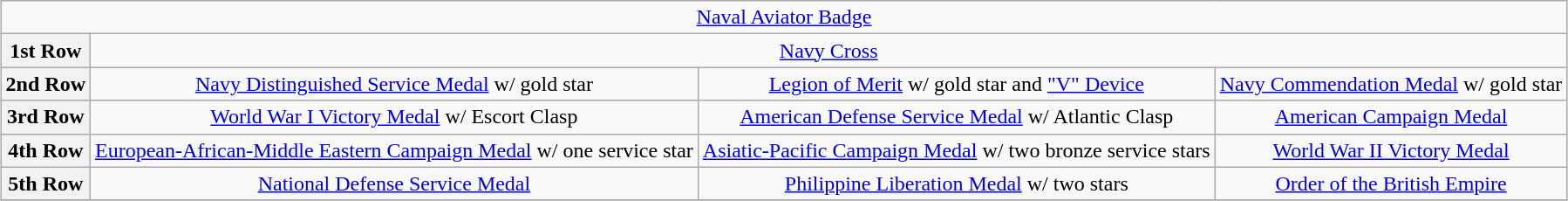<table class="wikitable" style="margin:1em auto; text-align:center;">
<tr>
<td colspan="14"><a href='#'>Naval Aviator Badge</a></td>
</tr>
<tr>
<th>1st Row</th>
<td colspan="12"><a href='#'>Navy Cross</a></td>
</tr>
<tr>
<th>2nd Row</th>
<td colspan="4"><a href='#'>Navy Distinguished Service Medal</a> w/ gold star</td>
<td colspan="4"><a href='#'>Legion of Merit</a> w/ gold star and <a href='#'>"V" Device</a></td>
<td colspan="4"><a href='#'>Navy Commendation Medal</a> w/ gold star</td>
</tr>
<tr>
<th>3rd Row</th>
<td colspan="4"><a href='#'>World War I Victory Medal</a> w/ Escort Clasp</td>
<td colspan="4"><a href='#'>American Defense Service Medal</a> w/ Atlantic Clasp</td>
<td colspan="4"><a href='#'>American Campaign Medal</a></td>
</tr>
<tr>
<th>4th Row</th>
<td colspan="4"><a href='#'>European-African-Middle Eastern Campaign Medal</a> w/ one service star</td>
<td colspan="4"><a href='#'>Asiatic-Pacific Campaign Medal</a> w/ two bronze service stars</td>
<td colspan="4"><a href='#'>World War II Victory Medal</a></td>
</tr>
<tr>
<th>5th Row</th>
<td colspan="4"><a href='#'>National Defense Service Medal</a></td>
<td colspan="4"><a href='#'>Philippine Liberation Medal</a> w/ two stars</td>
<td colspan="4"><a href='#'>Order of the British Empire</a></td>
</tr>
<tr>
</tr>
</table>
